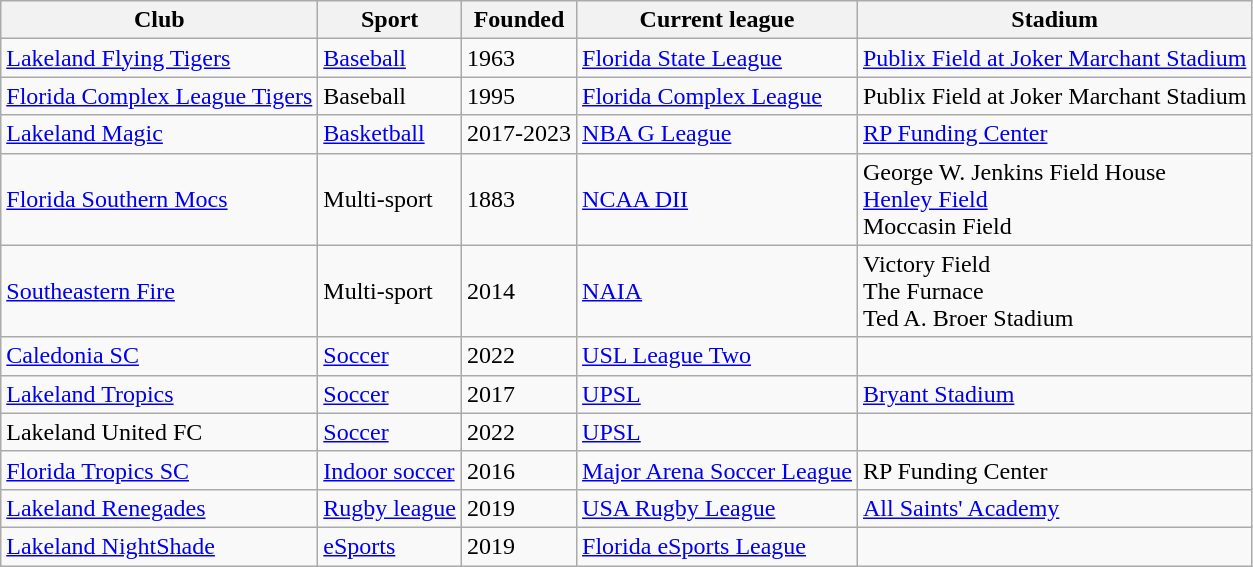<table class="wikitable">
<tr>
<th>Club</th>
<th>Sport</th>
<th>Founded</th>
<th>Current league</th>
<th>Stadium</th>
</tr>
<tr>
<td><a href='#'>Lakeland Flying Tigers</a></td>
<td><a href='#'>Baseball</a></td>
<td>1963</td>
<td><a href='#'>Florida State League</a></td>
<td><a href='#'>Publix Field at Joker Marchant Stadium</a></td>
</tr>
<tr>
<td><a href='#'>Florida Complex League Tigers</a></td>
<td>Baseball</td>
<td>1995</td>
<td><a href='#'>Florida Complex League</a></td>
<td>Publix Field at Joker Marchant Stadium</td>
</tr>
<tr>
<td><a href='#'>Lakeland Magic</a></td>
<td><a href='#'>Basketball</a></td>
<td>2017-2023 </td>
<td><a href='#'>NBA G League</a></td>
<td><a href='#'>RP Funding Center</a></td>
</tr>
<tr>
<td><a href='#'>Florida Southern Mocs</a></td>
<td>Multi-sport</td>
<td>1883</td>
<td><a href='#'>NCAA DII</a></td>
<td>George W. Jenkins Field House<br><a href='#'>Henley Field</a><br>Moccasin Field</td>
</tr>
<tr>
<td><a href='#'>Southeastern Fire</a></td>
<td>Multi-sport</td>
<td>2014</td>
<td><a href='#'>NAIA</a></td>
<td>Victory Field<br>The Furnace<br>Ted A. Broer Stadium</td>
</tr>
<tr>
<td><a href='#'>Caledonia SC</a></td>
<td><a href='#'>Soccer</a></td>
<td>2022</td>
<td><a href='#'>USL League Two</a></td>
<td></td>
</tr>
<tr>
<td><a href='#'>Lakeland Tropics</a></td>
<td><a href='#'>Soccer</a></td>
<td>2017</td>
<td><a href='#'>UPSL</a></td>
<td><a href='#'>Bryant Stadium</a></td>
</tr>
<tr>
<td>Lakeland United FC</td>
<td><a href='#'>Soccer</a></td>
<td>2022</td>
<td><a href='#'>UPSL</a></td>
<td></td>
</tr>
<tr>
<td><a href='#'>Florida Tropics SC</a></td>
<td><a href='#'>Indoor soccer</a></td>
<td>2016</td>
<td><a href='#'>Major Arena Soccer League</a></td>
<td>RP Funding Center</td>
</tr>
<tr>
<td><a href='#'>Lakeland Renegades</a></td>
<td><a href='#'>Rugby league</a></td>
<td>2019</td>
<td><a href='#'>USA Rugby League</a></td>
<td><a href='#'>All Saints' Academy</a></td>
</tr>
<tr>
<td><a href='#'>Lakeland NightShade</a></td>
<td><a href='#'>eSports</a></td>
<td>2019</td>
<td><a href='#'>Florida eSports League</a></td>
<td></td>
</tr>
</table>
